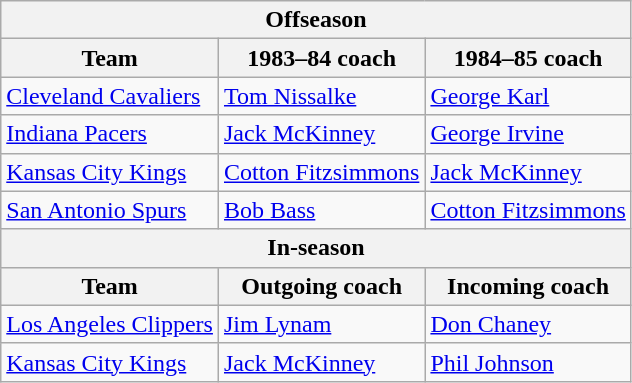<table class="wikitable">
<tr>
<th colspan="3">Offseason</th>
</tr>
<tr>
<th>Team</th>
<th>1983–84 coach</th>
<th>1984–85 coach</th>
</tr>
<tr>
<td><a href='#'>Cleveland Cavaliers</a></td>
<td><a href='#'>Tom Nissalke</a></td>
<td><a href='#'>George Karl</a></td>
</tr>
<tr>
<td><a href='#'>Indiana Pacers</a></td>
<td><a href='#'>Jack McKinney</a></td>
<td><a href='#'>George Irvine</a></td>
</tr>
<tr>
<td><a href='#'>Kansas City Kings</a></td>
<td><a href='#'>Cotton Fitzsimmons</a></td>
<td><a href='#'>Jack McKinney</a></td>
</tr>
<tr>
<td><a href='#'>San Antonio Spurs</a></td>
<td><a href='#'>Bob Bass</a></td>
<td><a href='#'>Cotton Fitzsimmons</a></td>
</tr>
<tr>
<th colspan="3">In-season</th>
</tr>
<tr>
<th>Team</th>
<th>Outgoing coach</th>
<th>Incoming coach</th>
</tr>
<tr>
<td><a href='#'>Los Angeles Clippers</a></td>
<td><a href='#'>Jim Lynam</a></td>
<td><a href='#'>Don Chaney</a></td>
</tr>
<tr>
<td><a href='#'>Kansas City Kings</a></td>
<td><a href='#'>Jack McKinney</a></td>
<td><a href='#'>Phil Johnson</a></td>
</tr>
</table>
